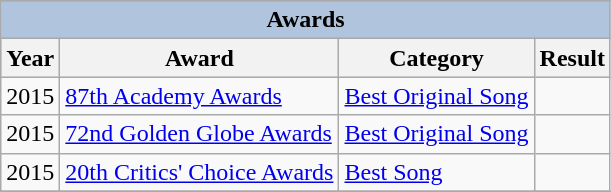<table class="wikitable">
<tr>
</tr>
<tr style="background:#ccc; text-align:center;">
<th colspan="5" style="background: LightSteelBlue;">Awards</th>
</tr>
<tr style="background:#ccc; text-align:center;">
<th>Year</th>
<th>Award</th>
<th>Category</th>
<th>Result</th>
</tr>
<tr>
<td>2015</td>
<td><a href='#'>87th Academy Awards</a></td>
<td><a href='#'>Best Original Song</a></td>
<td></td>
</tr>
<tr>
<td>2015</td>
<td><a href='#'>72nd Golden Globe Awards</a></td>
<td><a href='#'>Best Original Song</a></td>
<td></td>
</tr>
<tr>
<td>2015</td>
<td><a href='#'>20th Critics' Choice Awards</a></td>
<td><a href='#'>Best Song</a></td>
<td></td>
</tr>
<tr>
</tr>
</table>
